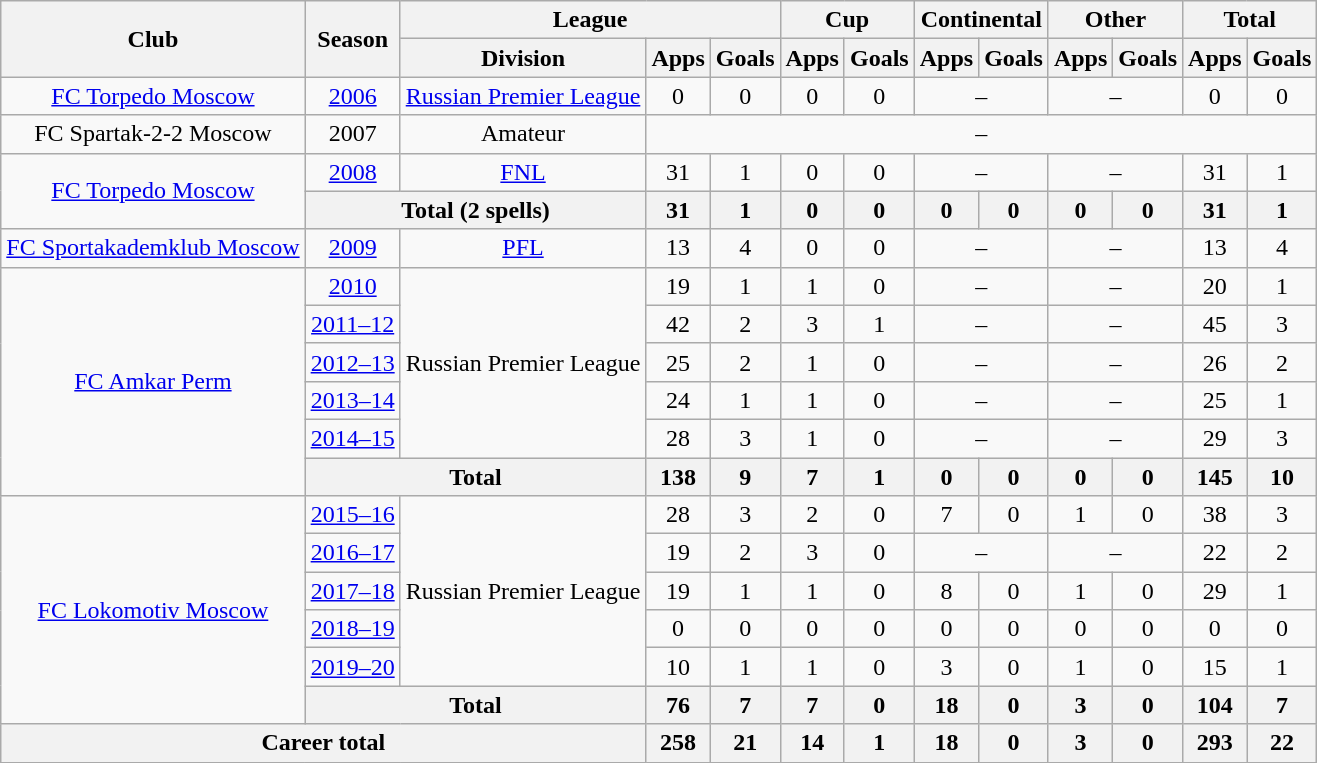<table class="wikitable" style="text-align: center;">
<tr>
<th rowspan=2>Club</th>
<th rowspan=2>Season</th>
<th colspan=3>League</th>
<th colspan=2>Cup</th>
<th colspan=2>Continental</th>
<th colspan=2>Other</th>
<th colspan=2>Total</th>
</tr>
<tr>
<th>Division</th>
<th>Apps</th>
<th>Goals</th>
<th>Apps</th>
<th>Goals</th>
<th>Apps</th>
<th>Goals</th>
<th>Apps</th>
<th>Goals</th>
<th>Apps</th>
<th>Goals</th>
</tr>
<tr>
<td><a href='#'>FC Torpedo Moscow</a></td>
<td><a href='#'>2006</a></td>
<td><a href='#'>Russian Premier League</a></td>
<td>0</td>
<td>0</td>
<td>0</td>
<td>0</td>
<td colspan=2>–</td>
<td colspan=2>–</td>
<td>0</td>
<td>0</td>
</tr>
<tr>
<td>FC Spartak-2-2 Moscow</td>
<td>2007</td>
<td>Amateur</td>
<td colspan=10>–</td>
</tr>
<tr>
<td rowspan=2><a href='#'>FC Torpedo Moscow</a></td>
<td><a href='#'>2008</a></td>
<td><a href='#'>FNL</a></td>
<td>31</td>
<td>1</td>
<td>0</td>
<td>0</td>
<td colspan=2>–</td>
<td colspan=2>–</td>
<td>31</td>
<td>1</td>
</tr>
<tr>
<th colspan=2>Total (2 spells)</th>
<th>31</th>
<th>1</th>
<th>0</th>
<th>0</th>
<th>0</th>
<th>0</th>
<th>0</th>
<th>0</th>
<th>31</th>
<th>1</th>
</tr>
<tr>
<td><a href='#'>FC Sportakademklub Moscow</a></td>
<td><a href='#'>2009</a></td>
<td><a href='#'>PFL</a></td>
<td>13</td>
<td>4</td>
<td>0</td>
<td>0</td>
<td colspan=2>–</td>
<td colspan=2>–</td>
<td>13</td>
<td>4</td>
</tr>
<tr>
<td rowspan=6><a href='#'>FC Amkar Perm</a></td>
<td><a href='#'>2010</a></td>
<td rowspan=5>Russian Premier League</td>
<td>19</td>
<td>1</td>
<td>1</td>
<td>0</td>
<td colspan=2>–</td>
<td colspan=2>–</td>
<td>20</td>
<td>1</td>
</tr>
<tr>
<td><a href='#'>2011–12</a></td>
<td>42</td>
<td>2</td>
<td>3</td>
<td>1</td>
<td colspan=2>–</td>
<td colspan=2>–</td>
<td>45</td>
<td>3</td>
</tr>
<tr>
<td><a href='#'>2012–13</a></td>
<td>25</td>
<td>2</td>
<td>1</td>
<td>0</td>
<td colspan=2>–</td>
<td colspan=2>–</td>
<td>26</td>
<td>2</td>
</tr>
<tr>
<td><a href='#'>2013–14</a></td>
<td>24</td>
<td>1</td>
<td>1</td>
<td>0</td>
<td colspan=2>–</td>
<td colspan=2>–</td>
<td>25</td>
<td>1</td>
</tr>
<tr>
<td><a href='#'>2014–15</a></td>
<td>28</td>
<td>3</td>
<td>1</td>
<td>0</td>
<td colspan=2>–</td>
<td colspan=2>–</td>
<td>29</td>
<td>3</td>
</tr>
<tr>
<th colspan=2>Total</th>
<th>138</th>
<th>9</th>
<th>7</th>
<th>1</th>
<th>0</th>
<th>0</th>
<th>0</th>
<th>0</th>
<th>145</th>
<th>10</th>
</tr>
<tr>
<td rowspan=6><a href='#'>FC Lokomotiv Moscow</a></td>
<td><a href='#'>2015–16</a></td>
<td rowspan=5>Russian Premier League</td>
<td>28</td>
<td>3</td>
<td>2</td>
<td>0</td>
<td>7</td>
<td>0</td>
<td>1</td>
<td>0</td>
<td>38</td>
<td>3</td>
</tr>
<tr>
<td><a href='#'>2016–17</a></td>
<td>19</td>
<td>2</td>
<td>3</td>
<td>0</td>
<td colspan=2>–</td>
<td colspan=2>–</td>
<td>22</td>
<td>2</td>
</tr>
<tr>
<td><a href='#'>2017–18</a></td>
<td>19</td>
<td>1</td>
<td>1</td>
<td>0</td>
<td>8</td>
<td>0</td>
<td>1</td>
<td>0</td>
<td>29</td>
<td>1</td>
</tr>
<tr>
<td><a href='#'>2018–19</a></td>
<td>0</td>
<td>0</td>
<td>0</td>
<td>0</td>
<td>0</td>
<td>0</td>
<td>0</td>
<td>0</td>
<td>0</td>
<td>0</td>
</tr>
<tr>
<td><a href='#'>2019–20</a></td>
<td>10</td>
<td>1</td>
<td>1</td>
<td>0</td>
<td>3</td>
<td>0</td>
<td>1</td>
<td>0</td>
<td>15</td>
<td>1</td>
</tr>
<tr>
<th colspan=2>Total</th>
<th>76</th>
<th>7</th>
<th>7</th>
<th>0</th>
<th>18</th>
<th>0</th>
<th>3</th>
<th>0</th>
<th>104</th>
<th>7</th>
</tr>
<tr>
<th colspan=3>Career total</th>
<th>258</th>
<th>21</th>
<th>14</th>
<th>1</th>
<th>18</th>
<th>0</th>
<th>3</th>
<th>0</th>
<th>293</th>
<th>22</th>
</tr>
<tr>
</tr>
</table>
